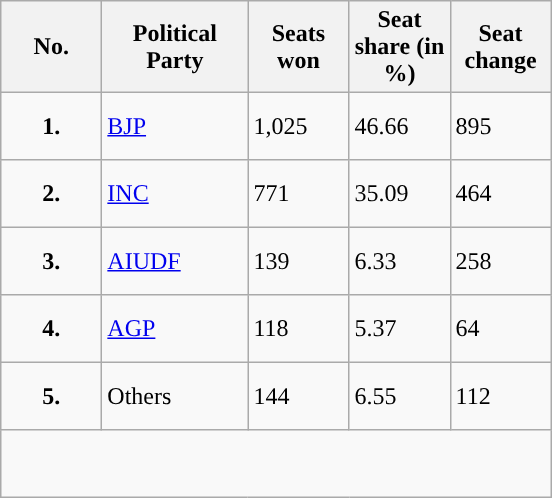<table class="wikitable">
<tr style="height: 50px;">
<th scope="col" style="width:60px;">No.<br></th>
<th scope="col" style="width:90px;">Political Party</th>
<th scope="col" style="width:60px;">Seats won</th>
<th scope="col" style="width:60px;">Seat share (in %)</th>
<th scope="col" style="width:60px;">Seat change</th>
</tr>
<tr style="height: 45px;">
<td ! style="text-align:center; background:"><strong>1.</strong></td>
<td><a href='#'>BJP</a></td>
<td>1,025</td>
<td>46.66</td>
<td>895</td>
</tr>
<tr style="height: 45px;">
<td ! style="text-align:center; background:"><strong>2.</strong></td>
<td><a href='#'>INC</a></td>
<td>771</td>
<td>35.09</td>
<td>464</td>
</tr>
<tr style="height: 45px;">
<td ! style="text-align:center; background:"><strong>3.</strong></td>
<td><a href='#'>AIUDF</a></td>
<td>139</td>
<td>6.33</td>
<td>258</td>
</tr>
<tr style="height: 45px;">
<td ! style="text-align:center; background:"><strong>4.</strong></td>
<td><a href='#'>AGP</a></td>
<td>118</td>
<td>5.37</td>
<td>64</td>
</tr>
<tr style="height: 45px;">
<td ! style="text-align:center; background:"><strong>5.</strong></td>
<td>Others</td>
<td>144</td>
<td>6.55</td>
<td>112</td>
</tr>
<tr style="height: 45px;">
</tr>
</table>
